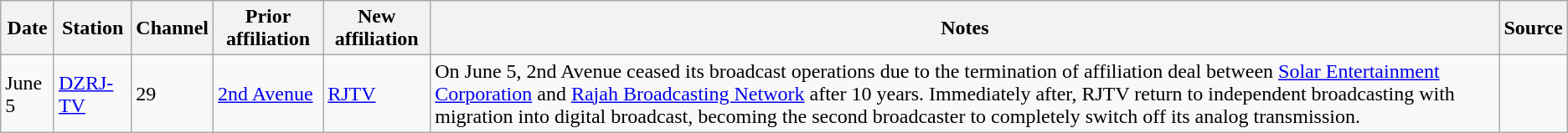<table class="wikitable">
<tr>
<th><strong>Date</strong></th>
<th><strong>Station</strong></th>
<th><strong>Channel</strong></th>
<th><strong>Prior affiliation</strong></th>
<th><strong>New affiliation</strong></th>
<th><strong>Notes</strong></th>
<th><strong>Source</strong></th>
</tr>
<tr>
<td>June 5</td>
<td><a href='#'>DZRJ-TV</a></td>
<td>29</td>
<td><a href='#'>2nd Avenue</a></td>
<td><a href='#'>RJTV</a></td>
<td>On June 5, 2nd Avenue ceased its broadcast operations due to the termination of affiliation deal between <a href='#'>Solar Entertainment Corporation</a> and <a href='#'>Rajah Broadcasting Network</a> after 10 years. Immediately after, RJTV return to independent broadcasting with migration into digital broadcast, becoming the second broadcaster to completely switch off its analog transmission.</td>
<td></td>
</tr>
</table>
